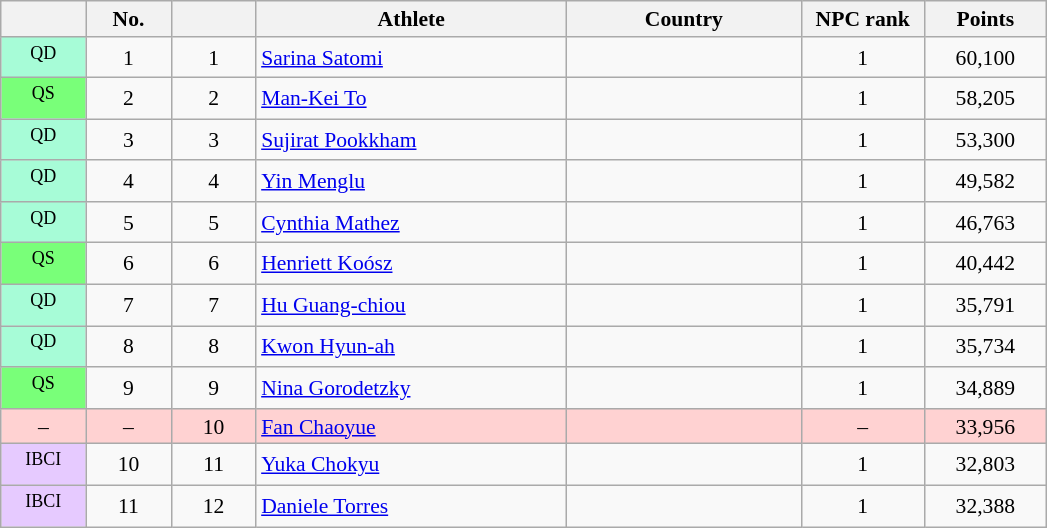<table class="wikitable" style="font-size:90%; text-align:center">
<tr>
<th width="50"></th>
<th width="50">No.</th>
<th width="50"></th>
<th width="200">Athlete</th>
<th width="150">Country</th>
<th width="75">NPC rank</th>
<th width="75">Points</th>
</tr>
<tr>
<td bgcolor="#A7FCD7"><sup>QD</sup></td>
<td>1</td>
<td>1</td>
<td align="left"><a href='#'>Sarina Satomi</a></td>
<td align="left"></td>
<td>1</td>
<td>60,100</td>
</tr>
<tr>
<td bgcolor="#79FF79"><sup>QS</sup></td>
<td>2</td>
<td>2</td>
<td align="left"><a href='#'>Man-Kei To</a></td>
<td align="left"></td>
<td>1</td>
<td>58,205</td>
</tr>
<tr>
<td bgcolor="#A7FCD7"><sup>QD</sup></td>
<td>3</td>
<td>3</td>
<td align="left"><a href='#'>Sujirat Pookkham</a></td>
<td align="left"></td>
<td>1</td>
<td>53,300</td>
</tr>
<tr>
<td bgcolor="#A7FCD7"><sup>QD</sup></td>
<td>4</td>
<td>4</td>
<td align="left"><a href='#'>Yin Menglu</a></td>
<td align="left"></td>
<td>1</td>
<td>49,582</td>
</tr>
<tr>
<td bgcolor="#A7FCD7"><sup>QD</sup></td>
<td>5</td>
<td>5</td>
<td align="left"><a href='#'>Cynthia Mathez</a></td>
<td align="left"></td>
<td>1</td>
<td>46,763</td>
</tr>
<tr>
<td bgcolor="#79FF79"><sup>QS</sup></td>
<td>6</td>
<td>6</td>
<td align="left"><a href='#'>Henriett Koósz</a></td>
<td align="left"></td>
<td>1</td>
<td>40,442</td>
</tr>
<tr>
<td bgcolor="#A7FCD7"><sup>QD</sup></td>
<td>7</td>
<td>7</td>
<td align="left"><a href='#'>Hu Guang-chiou</a></td>
<td align="left"></td>
<td>1</td>
<td>35,791</td>
</tr>
<tr>
<td bgcolor="#A7FCD7"><sup>QD</sup></td>
<td>8</td>
<td>8</td>
<td align="left"><a href='#'>Kwon Hyun-ah</a></td>
<td align="left"></td>
<td>1</td>
<td>35,734</td>
</tr>
<tr>
<td bgcolor="#79FF79"><sup>QS</sup></td>
<td>9</td>
<td>9</td>
<td align="left"><a href='#'>Nina Gorodetzky</a></td>
<td align="left"></td>
<td>1</td>
<td>34,889</td>
</tr>
<tr bgcolor="#FFD2D2">
<td>–</td>
<td>–</td>
<td>10</td>
<td align="left"><a href='#'>Fan Chaoyue</a></td>
<td align="left"></td>
<td>–</td>
<td>33,956</td>
</tr>
<tr>
<td bgcolor="#E6CAFF"><sup>IBCI</sup></td>
<td>10</td>
<td>11</td>
<td align="left"><a href='#'>Yuka Chokyu</a></td>
<td align="left"></td>
<td>1</td>
<td>32,803</td>
</tr>
<tr>
<td bgcolor="#E6CAFF"><sup>IBCI</sup></td>
<td>11</td>
<td>12</td>
<td align="left"><a href='#'>Daniele Torres</a></td>
<td align="left"></td>
<td>1</td>
<td>32,388</td>
</tr>
</table>
